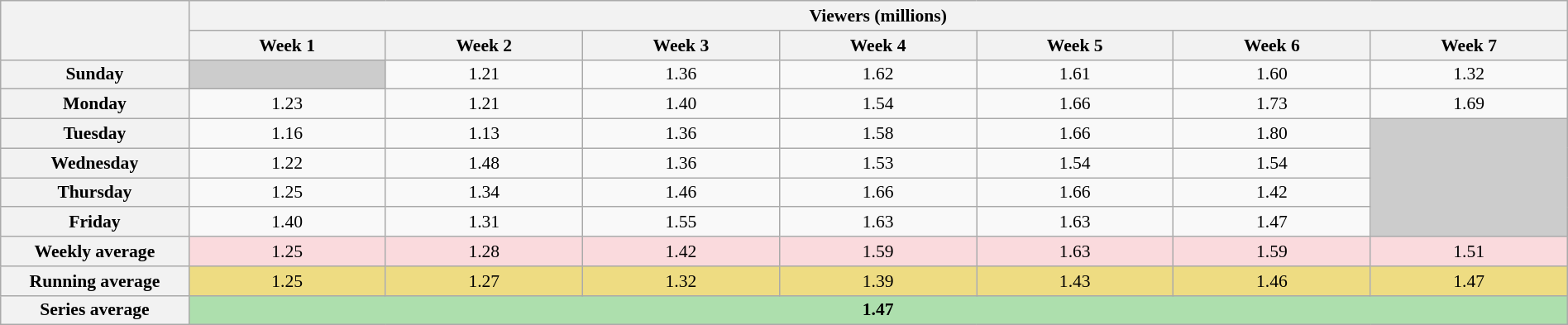<table class="wikitable" style="font-size:90%; text-align:center; width: 100%; margin-left: auto; margin-right: auto;">
<tr>
<th scope="col" rowspan="2" style="width:12%;"></th>
<th scope=col colspan=13>Viewers (millions)</th>
</tr>
<tr>
<th>Week 1</th>
<th>Week 2</th>
<th>Week 3</th>
<th>Week 4</th>
<th>Week 5</th>
<th>Week 6</th>
<th>Week 7</th>
</tr>
<tr>
<th>Sunday</th>
<td style="background:#ccc;"></td>
<td>1.21</td>
<td>1.36</td>
<td>1.62</td>
<td>1.61</td>
<td>1.60</td>
<td>1.32</td>
</tr>
<tr>
<th>Monday</th>
<td>1.23</td>
<td>1.21</td>
<td>1.40</td>
<td>1.54</td>
<td>1.66</td>
<td>1.73</td>
<td>1.69</td>
</tr>
<tr>
<th>Tuesday</th>
<td>1.16</td>
<td>1.13</td>
<td>1.36</td>
<td>1.58</td>
<td>1.66</td>
<td>1.80</td>
<td style="background:#ccc;" rowspan="4"></td>
</tr>
<tr>
<th>Wednesday</th>
<td>1.22</td>
<td>1.48</td>
<td>1.36</td>
<td>1.53</td>
<td>1.54</td>
<td>1.54</td>
</tr>
<tr>
<th>Thursday</th>
<td>1.25</td>
<td>1.34</td>
<td>1.46</td>
<td>1.66</td>
<td>1.66</td>
<td>1.42</td>
</tr>
<tr>
<th>Friday</th>
<td>1.40</td>
<td>1.31</td>
<td>1.55</td>
<td>1.63</td>
<td>1.63</td>
<td>1.47</td>
</tr>
<tr>
<th>Weekly average</th>
<td style="background:#FADADD;">1.25</td>
<td style="background:#FADADD;">1.28</td>
<td style="background:#FADADD;">1.42</td>
<td style="background:#FADADD;">1.59</td>
<td style="background:#FADADD;">1.63</td>
<td style="background:#FADADD;">1.59</td>
<td style="background:#FADADD;">1.51</td>
</tr>
<tr>
<th>Running average</th>
<td style="background:#EEDC82;">1.25</td>
<td style="background:#EEDC82;">1.27</td>
<td style="background:#EEDC82;">1.32</td>
<td style="background:#EEDC82;">1.39</td>
<td style="background:#EEDC82;">1.43</td>
<td style="background:#EEDC82;">1.46</td>
<td style="background:#EEDC82;">1.47</td>
</tr>
<tr>
<th>Series average</th>
<td colspan="7" style="background:#ADDFAD;"><strong>1.47</strong></td>
</tr>
</table>
